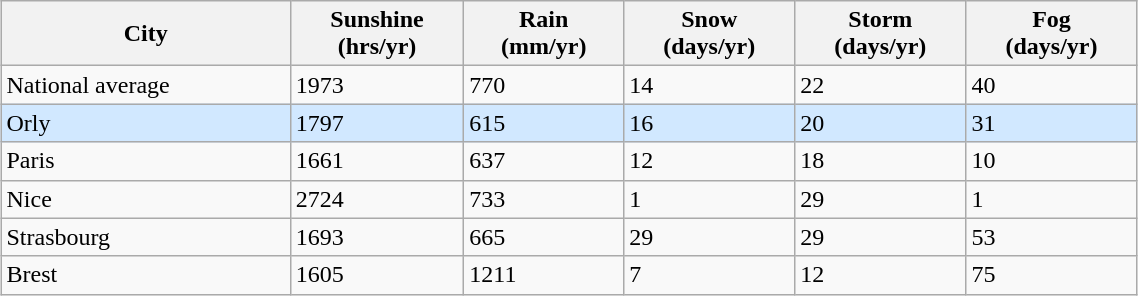<table class="wikitable sortable" style="margin:1em auto; width: 60%" border="1">
<tr>
<th>City</th>
<th>Sunshine<br>(hrs/yr)</th>
<th>Rain<br>(mm/yr)</th>
<th>Snow<br>(days/yr)</th>
<th>Storm<br>(days/yr)</th>
<th>Fog<br>(days/yr)</th>
</tr>
<tr>
<td>National average</td>
<td>1973</td>
<td>770</td>
<td>14</td>
<td>22</td>
<td>40</td>
</tr>
<tr style="background: #D1E8FF">
<td>Orly</td>
<td>1797</td>
<td>615</td>
<td>16</td>
<td>20</td>
<td>31</td>
</tr>
<tr>
<td>Paris</td>
<td>1661</td>
<td>637</td>
<td>12</td>
<td>18</td>
<td>10</td>
</tr>
<tr>
<td>Nice</td>
<td>2724</td>
<td>733</td>
<td>1</td>
<td>29</td>
<td>1</td>
</tr>
<tr>
<td>Strasbourg</td>
<td>1693</td>
<td>665</td>
<td>29</td>
<td>29</td>
<td>53</td>
</tr>
<tr>
<td>Brest</td>
<td>1605</td>
<td>1211</td>
<td>7</td>
<td>12</td>
<td>75</td>
</tr>
</table>
